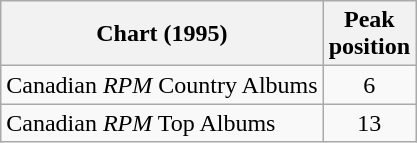<table class="wikitable">
<tr>
<th>Chart (1995)</th>
<th>Peak<br>position</th>
</tr>
<tr>
<td>Canadian <em>RPM</em> Country Albums</td>
<td align="center">6</td>
</tr>
<tr>
<td>Canadian <em>RPM</em> Top Albums</td>
<td align="center">13</td>
</tr>
</table>
